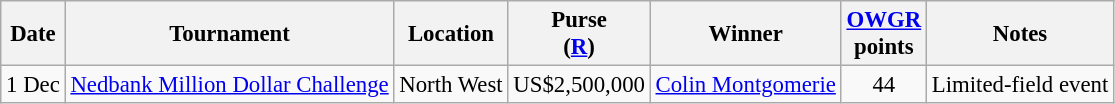<table class="wikitable" style="font-size:95%">
<tr>
<th>Date</th>
<th>Tournament</th>
<th>Location</th>
<th>Purse<br>(<a href='#'>R</a>)</th>
<th>Winner</th>
<th><a href='#'>OWGR</a><br>points</th>
<th>Notes</th>
</tr>
<tr>
<td>1 Dec</td>
<td><a href='#'>Nedbank Million Dollar Challenge</a></td>
<td>North West</td>
<td align=right>US$2,500,000</td>
<td> <a href='#'>Colin Montgomerie</a></td>
<td align=center>44</td>
<td>Limited-field event</td>
</tr>
</table>
